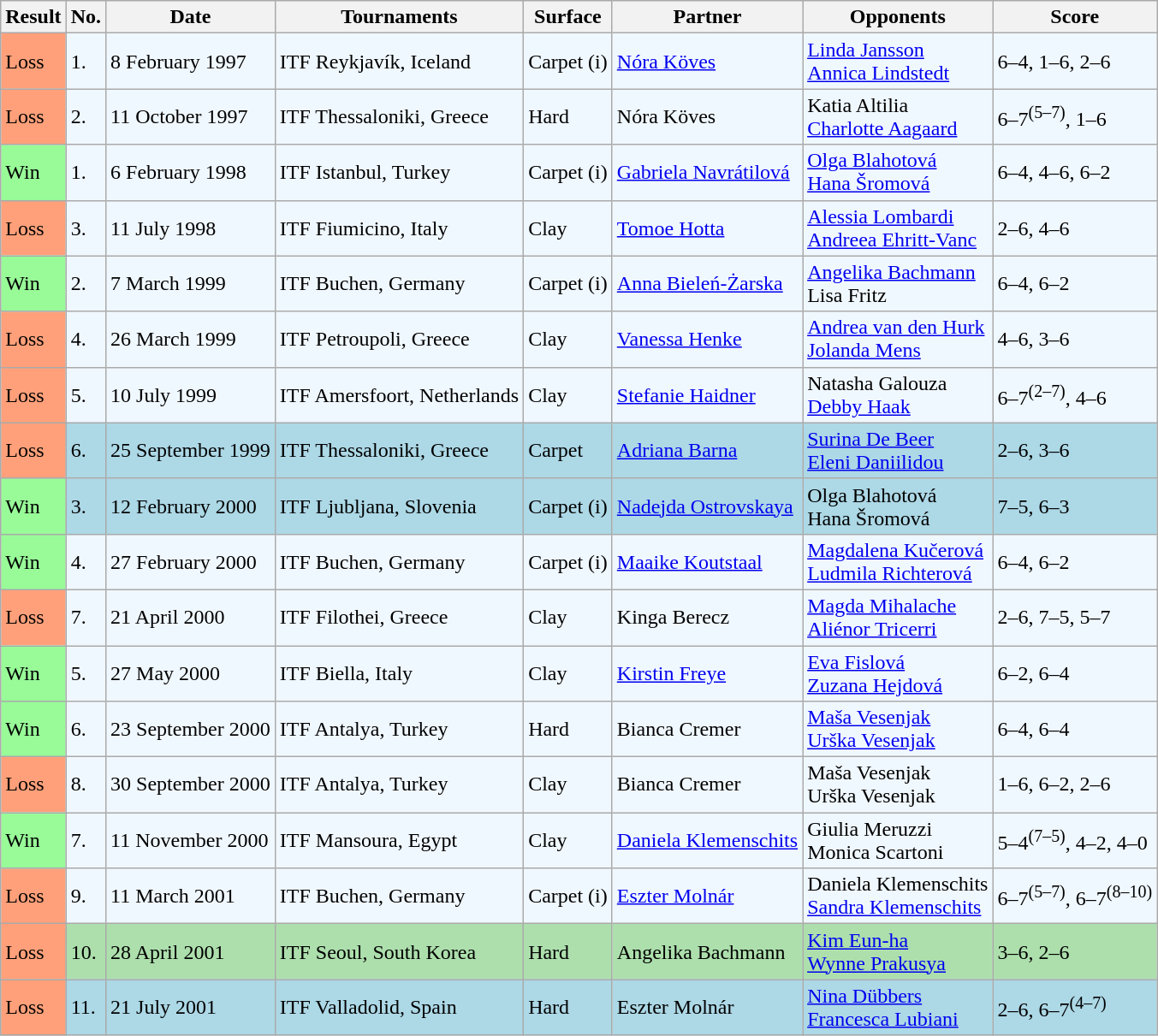<table class="sortable wikitable">
<tr>
<th>Result</th>
<th>No.</th>
<th>Date</th>
<th>Tournaments</th>
<th>Surface</th>
<th>Partner</th>
<th>Opponents</th>
<th class="unsortable">Score</th>
</tr>
<tr style="background:#f0f8ff;">
<td style="background:#ffa07a;">Loss</td>
<td>1.</td>
<td>8 February 1997</td>
<td>ITF Reykjavík, Iceland</td>
<td>Carpet (i)</td>
<td> <a href='#'>Nóra Köves</a></td>
<td> <a href='#'>Linda Jansson</a> <br>  <a href='#'>Annica Lindstedt</a></td>
<td>6–4, 1–6, 2–6</td>
</tr>
<tr style="background:#f0f8ff;">
<td style="background:#ffa07a;">Loss</td>
<td>2.</td>
<td>11 October 1997</td>
<td>ITF Thessaloniki, Greece</td>
<td>Hard</td>
<td> Nóra Köves</td>
<td> Katia Altilia <br>  <a href='#'>Charlotte Aagaard</a></td>
<td>6–7<sup>(5–7)</sup>, 1–6</td>
</tr>
<tr style="background:#f0f8ff;">
<td style="background:#98fb98;">Win</td>
<td>1.</td>
<td>6 February 1998</td>
<td>ITF Istanbul, Turkey</td>
<td>Carpet (i)</td>
<td> <a href='#'>Gabriela Navrátilová</a></td>
<td> <a href='#'>Olga Blahotová</a> <br>  <a href='#'>Hana Šromová</a></td>
<td>6–4, 4–6, 6–2</td>
</tr>
<tr style="background:#f0f8ff;">
<td style="background:#ffa07a;">Loss</td>
<td>3.</td>
<td>11 July 1998</td>
<td>ITF Fiumicino, Italy</td>
<td>Clay</td>
<td> <a href='#'>Tomoe Hotta</a></td>
<td> <a href='#'>Alessia Lombardi</a> <br>  <a href='#'>Andreea Ehritt-Vanc</a></td>
<td>2–6, 4–6</td>
</tr>
<tr style="background:#f0f8ff;">
<td style="background:#98fb98;">Win</td>
<td>2.</td>
<td>7 March 1999</td>
<td>ITF Buchen, Germany</td>
<td>Carpet (i)</td>
<td> <a href='#'>Anna Bieleń-Żarska</a></td>
<td> <a href='#'>Angelika Bachmann</a> <br>  Lisa Fritz</td>
<td>6–4, 6–2</td>
</tr>
<tr style="background:#f0f8ff;">
<td style="background:#ffa07a;">Loss</td>
<td>4.</td>
<td>26 March 1999</td>
<td>ITF Petroupoli, Greece</td>
<td>Clay</td>
<td> <a href='#'>Vanessa Henke</a></td>
<td> <a href='#'>Andrea van den Hurk</a> <br>  <a href='#'>Jolanda Mens</a></td>
<td>4–6, 3–6</td>
</tr>
<tr style="background:#f0f8ff;">
<td style="background:#ffa07a;">Loss</td>
<td>5.</td>
<td>10 July 1999</td>
<td>ITF Amersfoort, Netherlands</td>
<td>Clay</td>
<td> <a href='#'>Stefanie Haidner</a></td>
<td> Natasha Galouza <br>  <a href='#'>Debby Haak</a></td>
<td>6–7<sup>(2–7)</sup>, 4–6</td>
</tr>
<tr style="background:lightblue;">
<td style="background:#ffa07a;">Loss</td>
<td>6.</td>
<td>25 September 1999</td>
<td>ITF Thessaloniki, Greece</td>
<td>Carpet</td>
<td> <a href='#'>Adriana Barna</a></td>
<td> <a href='#'>Surina De Beer</a> <br>  <a href='#'>Eleni Daniilidou</a></td>
<td>2–6, 3–6</td>
</tr>
<tr style="background:lightblue;">
<td style="background:#98fb98;">Win</td>
<td>3.</td>
<td>12 February 2000</td>
<td>ITF Ljubljana, Slovenia</td>
<td>Carpet (i)</td>
<td> <a href='#'>Nadejda Ostrovskaya</a></td>
<td> Olga Blahotová <br>  Hana Šromová</td>
<td>7–5, 6–3</td>
</tr>
<tr style="background:#f0f8ff;">
<td style="background:#98fb98;">Win</td>
<td>4.</td>
<td>27 February 2000</td>
<td>ITF Buchen, Germany</td>
<td>Carpet (i)</td>
<td> <a href='#'>Maaike Koutstaal</a></td>
<td> <a href='#'>Magdalena Kučerová</a> <br>  <a href='#'>Ludmila Richterová</a></td>
<td>6–4, 6–2</td>
</tr>
<tr style="background:#f0f8ff;">
<td style="background:#ffa07a;">Loss</td>
<td>7.</td>
<td>21 April 2000</td>
<td>ITF Filothei, Greece</td>
<td>Clay</td>
<td> Kinga Berecz</td>
<td> <a href='#'>Magda Mihalache</a> <br>  <a href='#'>Aliénor Tricerri</a></td>
<td>2–6, 7–5, 5–7</td>
</tr>
<tr style="background:#f0f8ff;">
<td style="background:#98fb98;">Win</td>
<td>5.</td>
<td>27 May 2000</td>
<td>ITF Biella, Italy</td>
<td>Clay</td>
<td> <a href='#'>Kirstin Freye</a></td>
<td> <a href='#'>Eva Fislová</a> <br>  <a href='#'>Zuzana Hejdová</a></td>
<td>6–2, 6–4</td>
</tr>
<tr style="background:#f0f8ff;">
<td style="background:#98fb98;">Win</td>
<td>6.</td>
<td>23 September 2000</td>
<td>ITF Antalya, Turkey</td>
<td>Hard</td>
<td> Bianca Cremer</td>
<td> <a href='#'>Maša Vesenjak</a> <br>  <a href='#'>Urška Vesenjak</a></td>
<td>6–4, 6–4</td>
</tr>
<tr style="background:#f0f8ff;">
<td style="background:#ffa07a;">Loss</td>
<td>8.</td>
<td>30 September 2000</td>
<td>ITF Antalya, Turkey</td>
<td>Clay</td>
<td> Bianca Cremer</td>
<td> Maša Vesenjak <br>  Urška Vesenjak</td>
<td>1–6, 6–2, 2–6</td>
</tr>
<tr style="background:#f0f8ff;">
<td style="background:#98fb98;">Win</td>
<td>7.</td>
<td>11 November 2000</td>
<td>ITF Mansoura, Egypt</td>
<td>Clay</td>
<td> <a href='#'>Daniela Klemenschits</a></td>
<td> Giulia Meruzzi <br>  Monica Scartoni</td>
<td>5–4<sup>(7–5)</sup>, 4–2, 4–0</td>
</tr>
<tr style="background:#f0f8ff;">
<td style="background:#ffa07a;">Loss</td>
<td>9.</td>
<td>11 March 2001</td>
<td>ITF Buchen, Germany</td>
<td>Carpet (i)</td>
<td> <a href='#'>Eszter Molnár</a></td>
<td> Daniela Klemenschits <br>  <a href='#'>Sandra Klemenschits</a></td>
<td>6–7<sup>(5–7)</sup>, 6–7<sup>(8–10)</sup></td>
</tr>
<tr style="background:#addfad;">
<td style="background:#ffa07a;">Loss</td>
<td>10.</td>
<td>28 April 2001</td>
<td>ITF Seoul, South Korea</td>
<td>Hard</td>
<td> Angelika Bachmann</td>
<td> <a href='#'>Kim Eun-ha</a> <br>  <a href='#'>Wynne Prakusya</a></td>
<td>3–6, 2–6</td>
</tr>
<tr style="background:lightblue;">
<td style="background:#ffa07a;">Loss</td>
<td>11.</td>
<td>21 July 2001</td>
<td>ITF Valladolid, Spain</td>
<td>Hard</td>
<td> Eszter Molnár</td>
<td> <a href='#'>Nina Dübbers</a> <br>  <a href='#'>Francesca Lubiani</a></td>
<td>2–6, 6–7<sup>(4–7)</sup></td>
</tr>
</table>
